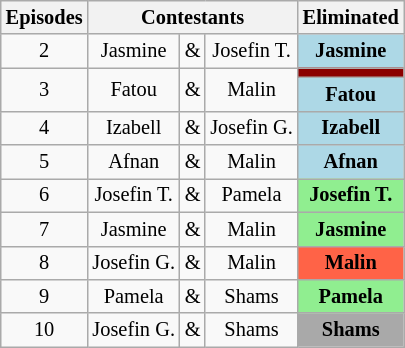<table class="wikitable" style="text-align:center; font-size:85%;">
<tr>
<th>Episodes</th>
<th colspan="3">Contestants</th>
<th>Eliminated</th>
</tr>
<tr>
<td>2</td>
<td>Jasmine</td>
<td>&</td>
<td>Josefin T.</td>
<td style="background:lightblue;"><strong>Jasmine</strong></td>
</tr>
<tr>
<td rowspan="2">3</td>
<td rowspan="2">Fatou</td>
<td rowspan="2">&</td>
<td rowspan="2">Malin</td>
<td style="background:darkred;"><strong></strong></td>
</tr>
<tr>
<td style="background:lightblue;"><strong>Fatou</strong></td>
</tr>
<tr>
<td>4</td>
<td>Izabell</td>
<td>&</td>
<td>Josefin G.</td>
<td style="background:lightblue;"><strong>Izabell</strong></td>
</tr>
<tr>
<td>5</td>
<td>Afnan</td>
<td>&</td>
<td>Malin</td>
<td style="background:lightblue;"><strong>Afnan</strong></td>
</tr>
<tr>
<td>6</td>
<td>Josefin T.</td>
<td>&</td>
<td>Pamela</td>
<td style="background:lightgreen;"><strong>Josefin T.</strong></td>
</tr>
<tr>
<td>7</td>
<td>Jasmine</td>
<td>&</td>
<td>Malin</td>
<td style="background:lightgreen;"><strong>Jasmine</strong></td>
</tr>
<tr>
<td>8</td>
<td>Josefin G.</td>
<td>&</td>
<td>Malin</td>
<td style="background:tomato;"><strong>Malin</strong></td>
</tr>
<tr>
<td>9</td>
<td>Pamela</td>
<td>&</td>
<td>Shams</td>
<td style="background:lightgreen;"><strong>Pamela</strong></td>
</tr>
<tr>
<td>10</td>
<td>Josefin G.</td>
<td>&</td>
<td>Shams</td>
<td style="background:darkgrey;"><strong>Shams</strong></td>
</tr>
</table>
